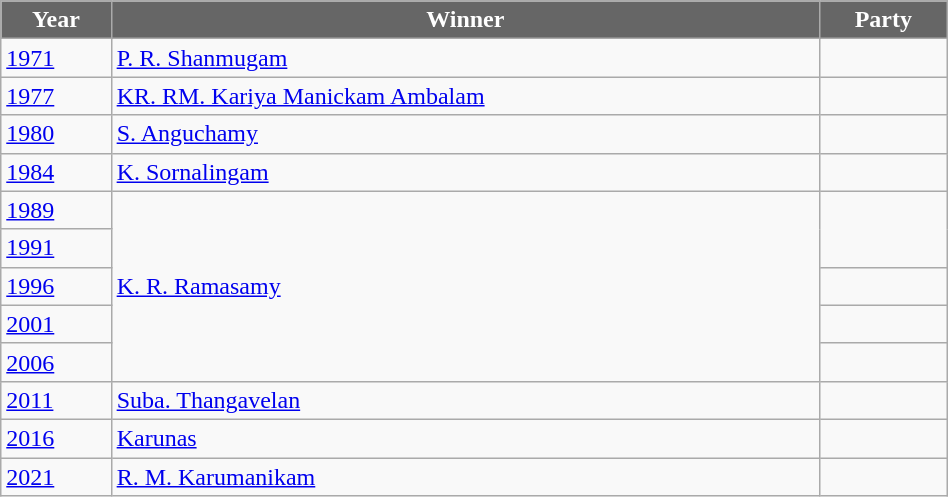<table class="wikitable" width="50%">
<tr>
<th style="background-color:#666666; color:white">Year</th>
<th style="background-color:#666666; color:white">Winner</th>
<th style="background-color:#666666; color:white" colspan="2">Party</th>
</tr>
<tr>
<td><a href='#'>1971</a></td>
<td><a href='#'>P. R. Shanmugam</a></td>
<td></td>
</tr>
<tr>
<td><a href='#'>1977</a></td>
<td><a href='#'>KR. RM. Kariya Manickam Ambalam</a></td>
<td></td>
</tr>
<tr>
<td><a href='#'>1980</a></td>
<td><a href='#'>S. Anguchamy</a></td>
<td></td>
</tr>
<tr>
<td><a href='#'>1984</a></td>
<td><a href='#'>K. Sornalingam</a></td>
<td></td>
</tr>
<tr>
<td><a href='#'>1989</a></td>
<td rowspan="5"><a href='#'>K. R. Ramasamy</a></td>
</tr>
<tr>
<td><a href='#'>1991</a></td>
</tr>
<tr>
<td><a href='#'>1996</a></td>
<td></td>
</tr>
<tr>
<td><a href='#'>2001</a></td>
</tr>
<tr>
<td><a href='#'>2006</a></td>
<td></td>
</tr>
<tr>
<td><a href='#'>2011</a></td>
<td><a href='#'>Suba. Thangavelan</a></td>
<td></td>
</tr>
<tr>
<td><a href='#'>2016</a></td>
<td><a href='#'>Karunas</a></td>
<td></td>
</tr>
<tr>
<td><a href='#'>2021</a></td>
<td><a href='#'>R. M. Karumanikam</a></td>
<td></td>
</tr>
</table>
